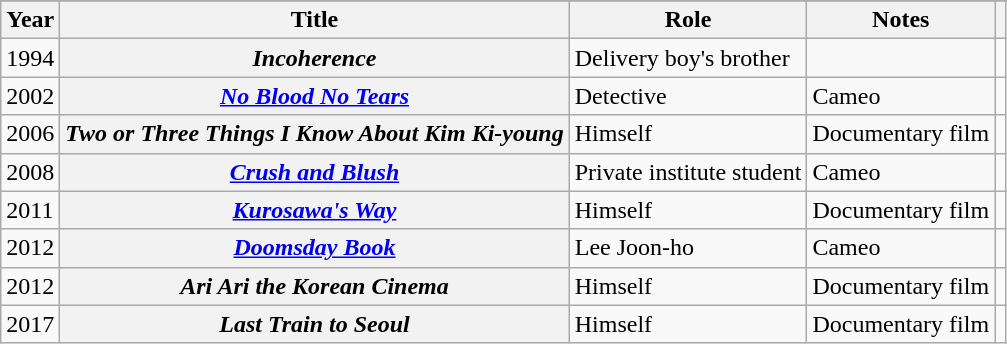<table class="wikitable plainrowheaders sortable">
<tr>
</tr>
<tr>
<th scope=col>Year</th>
<th scope=col>Title</th>
<th scope=col>Role</th>
<th scope=col class="unsortable">Notes</th>
<th scope=col class="unsortable"></th>
</tr>
<tr>
<td>1994</td>
<th scope=row><em>Incoherence</em></th>
<td>Delivery boy's brother</td>
<td></td>
<td align="center"></td>
</tr>
<tr>
<td>2002</td>
<th scope=row><em><a href='#'>No Blood No Tears</a></em></th>
<td>Detective</td>
<td>Cameo</td>
<td align="center"></td>
</tr>
<tr>
<td>2006</td>
<th scope=row><em>Two or Three Things I Know About Kim Ki-young</em></th>
<td>Himself</td>
<td>Documentary film</td>
<td align="center"></td>
</tr>
<tr>
<td>2008</td>
<th scope=row><em><a href='#'>Crush and Blush</a></em></th>
<td>Private institute student</td>
<td>Cameo</td>
<td align="center"></td>
</tr>
<tr>
<td>2011</td>
<th scope=row><em><a href='#'>Kurosawa's Way</a></em></th>
<td>Himself</td>
<td>Documentary film</td>
<td align="center"></td>
</tr>
<tr>
<td>2012</td>
<th scope=row><em><a href='#'>Doomsday Book</a></em></th>
<td>Lee Joon-ho</td>
<td>Cameo</td>
<td align="center"></td>
</tr>
<tr>
<td>2012</td>
<th scope=row><em>Ari Ari the Korean Cinema</em></th>
<td>Himself</td>
<td>Documentary film</td>
<td align="center"></td>
</tr>
<tr>
<td>2017</td>
<th scope=row><em>Last Train to Seoul</em></th>
<td>Himself</td>
<td>Documentary film</td>
<td align="center"></td>
</tr>
</table>
